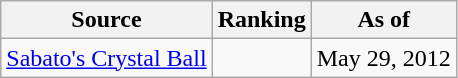<table class="wikitable" style="text-align:center">
<tr>
<th>Source</th>
<th>Ranking</th>
<th>As of</th>
</tr>
<tr>
<td><a href='#'>Sabato's Crystal Ball</a></td>
<td></td>
<td>May 29, 2012</td>
</tr>
</table>
